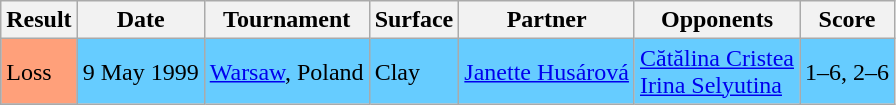<table class="wikitable">
<tr>
<th>Result</th>
<th>Date</th>
<th>Tournament</th>
<th>Surface</th>
<th>Partner</th>
<th>Opponents</th>
<th>Score</th>
</tr>
<tr bgcolor="#66CCFF">
<td style="background:#ffa07a;">Loss</td>
<td>9 May 1999</td>
<td><a href='#'>Warsaw</a>, Poland</td>
<td>Clay</td>
<td> <a href='#'>Janette Husárová</a></td>
<td> <a href='#'>Cătălina Cristea</a> <br>  <a href='#'>Irina Selyutina</a></td>
<td>1–6, 2–6</td>
</tr>
</table>
